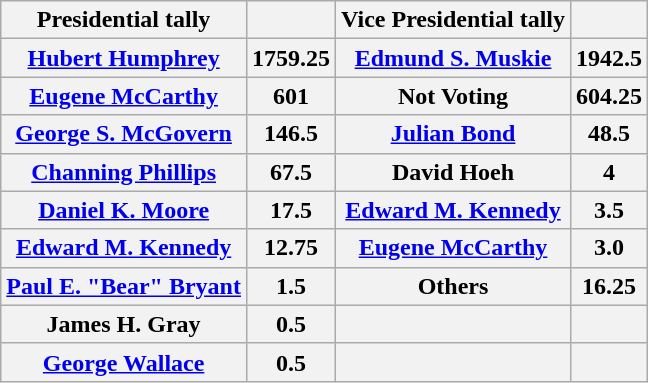<table class="wikitable" style="text-align:left">
<tr>
<th>Presidential tally</th>
<th></th>
<th>Vice Presidential tally</th>
<th></th>
</tr>
<tr>
<th><a href='#'>Hubert Humphrey</a></th>
<th>1759.25</th>
<th><a href='#'>Edmund S. Muskie</a></th>
<th>1942.5</th>
</tr>
<tr>
<th><a href='#'>Eugene McCarthy</a></th>
<th>601</th>
<th>Not Voting</th>
<th>604.25</th>
</tr>
<tr>
<th><a href='#'>George S. McGovern</a></th>
<th>146.5</th>
<th><a href='#'>Julian Bond</a></th>
<th>48.5</th>
</tr>
<tr>
<th><a href='#'>Channing Phillips</a></th>
<th>67.5</th>
<th>David Hoeh</th>
<th>4</th>
</tr>
<tr>
<th><a href='#'>Daniel K. Moore</a></th>
<th>17.5</th>
<th><a href='#'>Edward M. Kennedy</a></th>
<th>3.5</th>
</tr>
<tr>
<th><a href='#'>Edward M. Kennedy</a></th>
<th>12.75</th>
<th><a href='#'>Eugene McCarthy</a></th>
<th>3.0</th>
</tr>
<tr>
<th><a href='#'>Paul E. "Bear" Bryant</a></th>
<th>1.5</th>
<th>Others</th>
<th>16.25</th>
</tr>
<tr>
<th>James H. Gray</th>
<th>0.5</th>
<th></th>
<th></th>
</tr>
<tr>
<th><a href='#'>George Wallace</a></th>
<th>0.5</th>
<th></th>
<th></th>
</tr>
</table>
